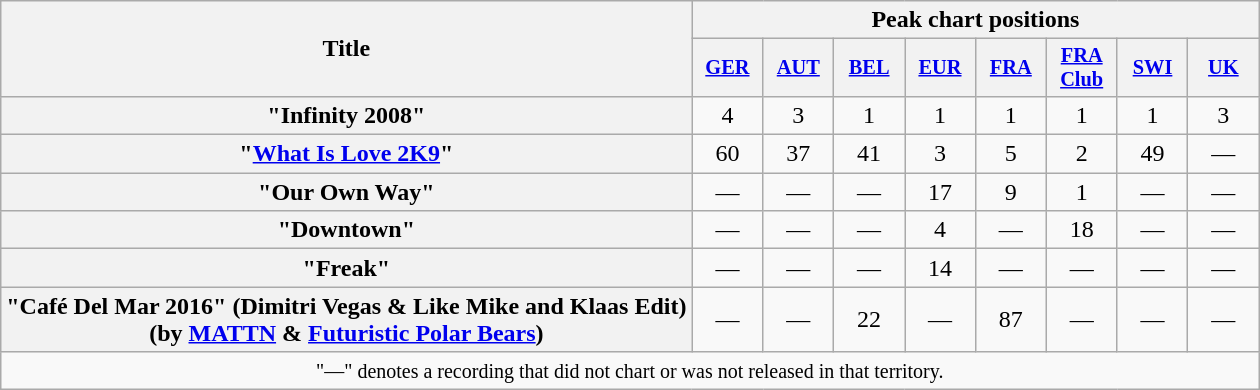<table class="wikitable plainrowheaders" style="text-align:center;">
<tr>
<th rowspan="2">Title</th>
<th colspan="8">Peak chart positions</th>
</tr>
<tr>
<th scope="col" style="width:3em;font-size:85%;"><a href='#'>GER</a></th>
<th scope="col" style="width:3em;font-size:85%;"><a href='#'>AUT</a></th>
<th scope="col" style="width:3em;font-size:85%;"><a href='#'>BEL</a></th>
<th scope="col" style="width:3em;font-size:85%;"><a href='#'>EUR</a></th>
<th scope="col" style="width:3em;font-size:85%;"><a href='#'>FRA</a></th>
<th scope="col" style="width:3em;font-size:85%;"><a href='#'>FRA<br>Club</a></th>
<th scope="col" style="width:3em;font-size:85%;"><a href='#'>SWI</a></th>
<th scope="col" style="width:3em;font-size:85%;"><a href='#'>UK</a></th>
</tr>
<tr>
<th scope="row">"Infinity 2008"</th>
<td>4</td>
<td>3</td>
<td>1</td>
<td>1</td>
<td>1</td>
<td>1</td>
<td>1</td>
<td>3</td>
</tr>
<tr>
<th scope="row">"<a href='#'>What Is Love 2K9</a>"</th>
<td>60</td>
<td>37</td>
<td>41</td>
<td>3</td>
<td>5</td>
<td>2</td>
<td>49</td>
<td>—</td>
</tr>
<tr>
<th scope="row">"Our Own Way"</th>
<td>—</td>
<td>—</td>
<td>—</td>
<td>17</td>
<td>9<br></td>
<td>1</td>
<td>—</td>
<td>—</td>
</tr>
<tr>
<th scope="row">"Downtown"</th>
<td>—</td>
<td>—</td>
<td>—</td>
<td>4</td>
<td>—</td>
<td>18</td>
<td>—</td>
<td>—</td>
</tr>
<tr>
<th scope="row">"Freak"</th>
<td>—</td>
<td>—</td>
<td>—</td>
<td>14</td>
<td>—</td>
<td>—</td>
<td>—</td>
<td>—</td>
</tr>
<tr>
<th scope="row">"Café Del Mar 2016" <span>(Dimitri Vegas & Like Mike and Klaas Edit)</span><br><span>(by <a href='#'>MATTN</a> & <a href='#'>Futuristic Polar Bears</a>)</span></th>
<td>—</td>
<td>—</td>
<td>22</td>
<td>—</td>
<td>87</td>
<td>—</td>
<td>—</td>
<td>—</td>
</tr>
<tr>
<td colspan="10"><small>"—" denotes a recording that did not chart or was not released in that territory.</small></td>
</tr>
</table>
